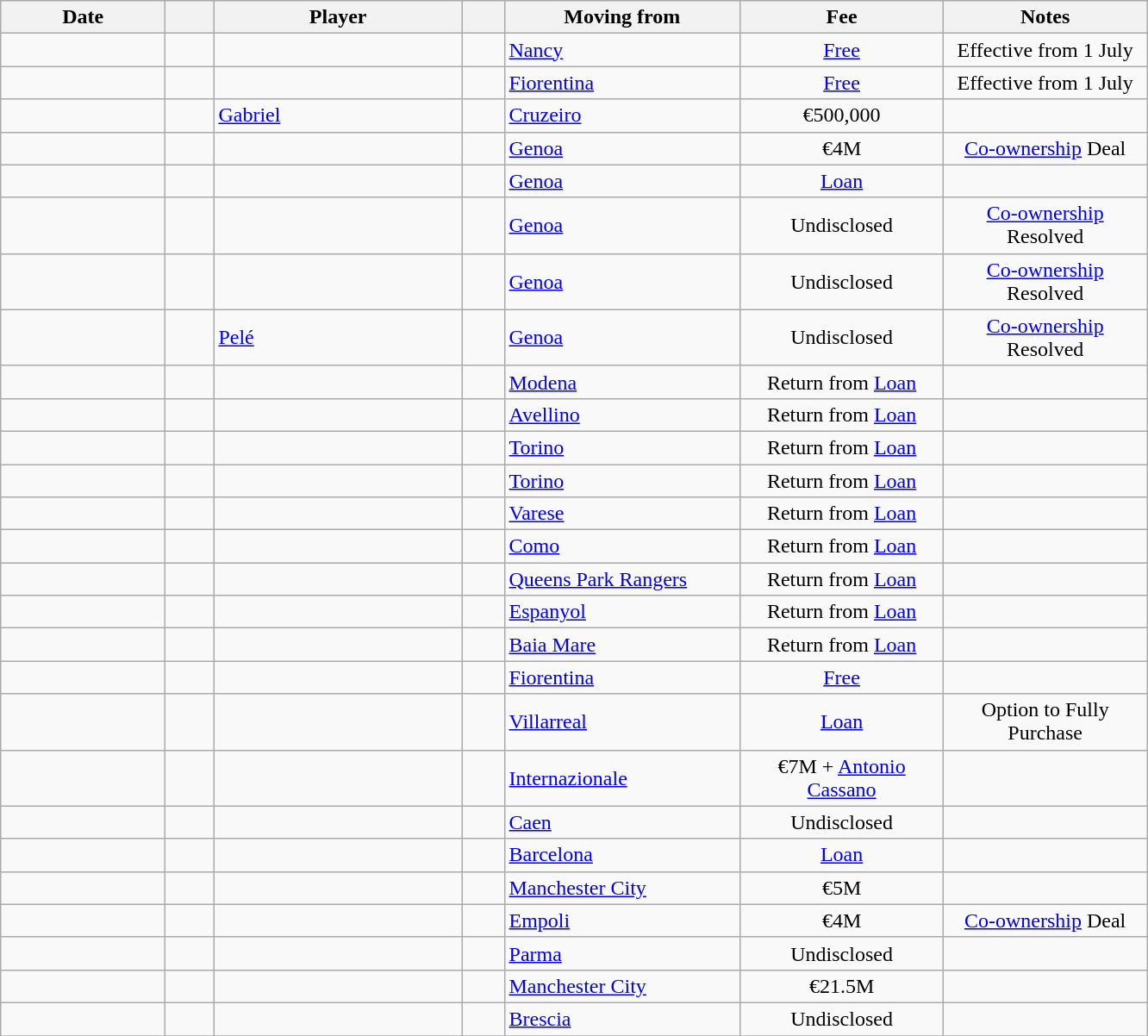<table class="wikitable sortable">
<tr>
<th style="width:120px;">Date</th>
<th style="width:30px;"></th>
<th style="width:185px;">Player</th>
<th style="width:25px;"></th>
<th style="width:175px;">Moving from</th>
<th style="width:150px;" class="unsortable">Fee</th>
<th style="width:150px;" class="unsortable">Notes</th>
</tr>
<tr>
<td></td>
<td align=center></td>
<td> </td>
<td></td>
<td> <a href='#'>Nancy</a></td>
<td align=center><a href='#'>Free</a></td>
<td align=center>Effective from 1 July</td>
</tr>
<tr>
<td></td>
<td align=center></td>
<td> </td>
<td></td>
<td> <a href='#'>Fiorentina</a></td>
<td align=center><a href='#'>Free</a></td>
<td align=center>Effective from 1 July</td>
</tr>
<tr>
<td></td>
<td align=center></td>
<td> <a href='#'>Gabriel</a></td>
<td></td>
<td> <a href='#'>Cruzeiro</a></td>
<td align=center>€500,000</td>
<td align=center></td>
</tr>
<tr>
<td></td>
<td align=center></td>
<td> </td>
<td></td>
<td> <a href='#'>Genoa</a></td>
<td align=center>€4M</td>
<td align=center><a href='#'>Co-ownership</a> Deal</td>
</tr>
<tr>
<td></td>
<td align=center></td>
<td> </td>
<td></td>
<td> <a href='#'>Genoa</a></td>
<td align=center><a href='#'>Loan</a></td>
<td align=center></td>
</tr>
<tr>
<td></td>
<td align=center></td>
<td> </td>
<td></td>
<td> <a href='#'>Genoa</a></td>
<td align=center>Undisclosed</td>
<td align=center><a href='#'>Co-ownership</a> Resolved</td>
</tr>
<tr>
<td></td>
<td align=center></td>
<td> </td>
<td></td>
<td> <a href='#'>Genoa</a></td>
<td align=center>Undisclosed</td>
<td align=center><a href='#'>Co-ownership</a> Resolved</td>
</tr>
<tr>
<td></td>
<td align=center></td>
<td> <a href='#'>Pelé</a></td>
<td></td>
<td> <a href='#'>Genoa</a></td>
<td align=center>Undisclosed</td>
<td align=center><a href='#'>Co-ownership</a> Resolved</td>
</tr>
<tr>
<td></td>
<td align=center></td>
<td> </td>
<td></td>
<td> <a href='#'>Modena</a></td>
<td align=center>Return from <a href='#'>Loan</a></td>
<td align=center></td>
</tr>
<tr>
<td></td>
<td align=center></td>
<td> </td>
<td></td>
<td> <a href='#'>Avellino</a></td>
<td align=center>Return from <a href='#'>Loan</a></td>
<td align=center></td>
</tr>
<tr>
<td></td>
<td align=center></td>
<td> </td>
<td></td>
<td> <a href='#'>Torino</a></td>
<td align=center>Return from <a href='#'>Loan</a></td>
<td align=center></td>
</tr>
<tr>
<td></td>
<td align=center></td>
<td> </td>
<td></td>
<td> <a href='#'>Torino</a></td>
<td align=center>Return from <a href='#'>Loan</a></td>
<td align=center></td>
</tr>
<tr>
<td></td>
<td align=center></td>
<td> </td>
<td></td>
<td> <a href='#'>Varese</a></td>
<td align=center>Return from <a href='#'>Loan</a></td>
<td align=center></td>
</tr>
<tr>
<td></td>
<td align=center></td>
<td> </td>
<td></td>
<td> <a href='#'>Como</a></td>
<td align=center>Return from <a href='#'>Loan</a></td>
<td align=center></td>
</tr>
<tr>
<td></td>
<td align=center></td>
<td> </td>
<td></td>
<td> <a href='#'>Queens Park Rangers</a></td>
<td align=center>Return from <a href='#'>Loan</a></td>
<td align=center></td>
</tr>
<tr>
<td></td>
<td align=center></td>
<td> </td>
<td></td>
<td> <a href='#'>Espanyol</a></td>
<td align=center>Return from <a href='#'>Loan</a></td>
<td align=center></td>
</tr>
<tr>
<td></td>
<td align=center></td>
<td> </td>
<td></td>
<td> <a href='#'>Baia Mare</a></td>
<td align=center>Return from <a href='#'>Loan</a></td>
<td align=center></td>
</tr>
<tr>
<td></td>
<td align=center></td>
<td> </td>
<td></td>
<td> <a href='#'>Fiorentina</a></td>
<td align=center><a href='#'>Free</a></td>
<td align=center></td>
</tr>
<tr>
<td></td>
<td align=center></td>
<td> </td>
<td></td>
<td> <a href='#'>Villarreal</a></td>
<td align=center><a href='#'>Loan</a></td>
<td align=center>Option to Fully Purchase</td>
</tr>
<tr>
<td></td>
<td align=center></td>
<td> </td>
<td></td>
<td> <a href='#'>Internazionale</a></td>
<td align=center>€7M + <a href='#'>Antonio Cassano</a></td>
<td align=center></td>
</tr>
<tr>
<td></td>
<td align=center></td>
<td> </td>
<td></td>
<td> <a href='#'>Caen</a></td>
<td align=center>Undisclosed</td>
<td></td>
</tr>
<tr>
<td></td>
<td align=center></td>
<td> </td>
<td></td>
<td> <a href='#'>Barcelona</a></td>
<td align=center><a href='#'>Loan</a></td>
<td></td>
</tr>
<tr>
<td></td>
<td align=center></td>
<td> </td>
<td></td>
<td> <a href='#'>Manchester City</a></td>
<td align=center>€5M</td>
<td></td>
</tr>
<tr>
<td></td>
<td align=center></td>
<td> </td>
<td></td>
<td> <a href='#'>Empoli</a></td>
<td align=center>€4M</td>
<td align=center><a href='#'>Co-ownership</a> Deal</td>
</tr>
<tr>
<td></td>
<td align=center></td>
<td> </td>
<td></td>
<td> <a href='#'>Parma</a></td>
<td align=center>Undisclosed</td>
<td></td>
</tr>
<tr>
<td></td>
<td align=center></td>
<td> </td>
<td></td>
<td> <a href='#'>Manchester City</a></td>
<td align=center>€21.5M</td>
<td></td>
</tr>
<tr>
<td></td>
<td align=center></td>
<td> </td>
<td></td>
<td> <a href='#'>Brescia</a></td>
<td align=center>Undisclosed</td>
<td></td>
</tr>
<tr>
</tr>
</table>
